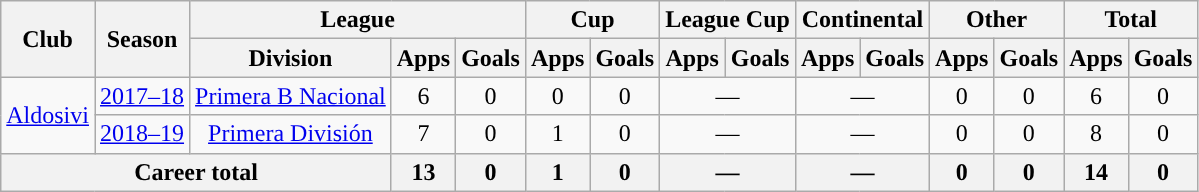<table class="wikitable" style="text-align:center">
<tr>
<th rowspan="2">Club</th>
<th rowspan="2">Season</th>
<th colspan="3">League</th>
<th colspan="2">Cup</th>
<th colspan="2">League Cup</th>
<th colspan="2">Continental</th>
<th colspan="2">Other</th>
<th colspan="2">Total</th>
</tr>
<tr>
<th>Division</th>
<th>Apps</th>
<th>Goals</th>
<th>Apps</th>
<th>Goals</th>
<th>Apps</th>
<th>Goals</th>
<th>Apps</th>
<th>Goals</th>
<th>Apps</th>
<th>Goals</th>
<th>Apps</th>
<th>Goals</th>
</tr>
<tr>
<td rowspan="2"><a href='#'>Aldosivi</a></td>
<td><a href='#'>2017–18</a></td>
<td rowspan="1"><a href='#'>Primera B Nacional</a></td>
<td>6</td>
<td>0</td>
<td>0</td>
<td>0</td>
<td colspan="2">—</td>
<td colspan="2">—</td>
<td>0</td>
<td>0</td>
<td>6</td>
<td>0</td>
</tr>
<tr>
<td><a href='#'>2018–19</a></td>
<td rowspan="1"><a href='#'>Primera División</a></td>
<td>7</td>
<td>0</td>
<td>1</td>
<td>0</td>
<td colspan="2">—</td>
<td colspan="2">—</td>
<td>0</td>
<td>0</td>
<td>8</td>
<td>0</td>
</tr>
<tr>
<th colspan="3">Career total</th>
<th>13</th>
<th>0</th>
<th>1</th>
<th>0</th>
<th colspan="2">—</th>
<th colspan="2">—</th>
<th>0</th>
<th>0</th>
<th>14</th>
<th>0</th>
</tr>
</table>
